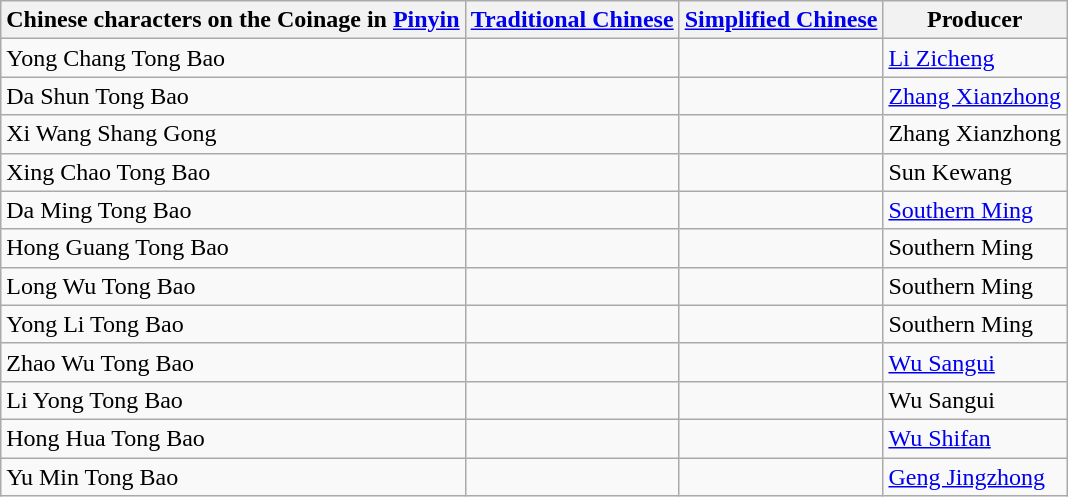<table class="wikitable">
<tr>
<th>Chinese characters on the Coinage in <a href='#'>Pinyin</a></th>
<th><a href='#'>Traditional Chinese</a></th>
<th><a href='#'>Simplified Chinese</a></th>
<th>Producer</th>
</tr>
<tr>
<td>Yong Chang Tong Bao</td>
<td></td>
<td></td>
<td><a href='#'>Li Zicheng</a></td>
</tr>
<tr>
<td>Da Shun Tong Bao</td>
<td></td>
<td></td>
<td><a href='#'>Zhang Xianzhong</a></td>
</tr>
<tr>
<td>Xi Wang Shang Gong</td>
<td></td>
<td></td>
<td>Zhang Xianzhong</td>
</tr>
<tr>
<td>Xing Chao Tong Bao</td>
<td></td>
<td></td>
<td>Sun Kewang</td>
</tr>
<tr>
<td>Da Ming Tong Bao</td>
<td></td>
<td></td>
<td><a href='#'>Southern Ming</a></td>
</tr>
<tr>
<td>Hong Guang Tong Bao</td>
<td></td>
<td></td>
<td>Southern Ming</td>
</tr>
<tr>
<td>Long Wu Tong Bao</td>
<td></td>
<td></td>
<td>Southern Ming</td>
</tr>
<tr>
<td>Yong Li Tong Bao</td>
<td></td>
<td></td>
<td>Southern Ming</td>
</tr>
<tr>
<td>Zhao Wu Tong Bao</td>
<td></td>
<td></td>
<td><a href='#'>Wu Sangui</a></td>
</tr>
<tr>
<td>Li Yong Tong Bao</td>
<td></td>
<td></td>
<td>Wu Sangui</td>
</tr>
<tr>
<td>Hong Hua Tong Bao</td>
<td></td>
<td></td>
<td><a href='#'>Wu Shifan</a></td>
</tr>
<tr>
<td>Yu Min Tong Bao</td>
<td></td>
<td></td>
<td><a href='#'>Geng Jingzhong</a></td>
</tr>
</table>
